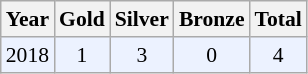<table class="sortable wikitable" style="font-size: 90%;">
<tr>
<th>Year</th>
<th>Gold</th>
<th>Silver</th>
<th>Bronze</th>
<th>Total</th>
</tr>
<tr style="background:#ECF2FF">
<td align="center">2018</td>
<td align="center">1</td>
<td align="center">3</td>
<td align="center">0</td>
<td align="center">4</td>
</tr>
</table>
